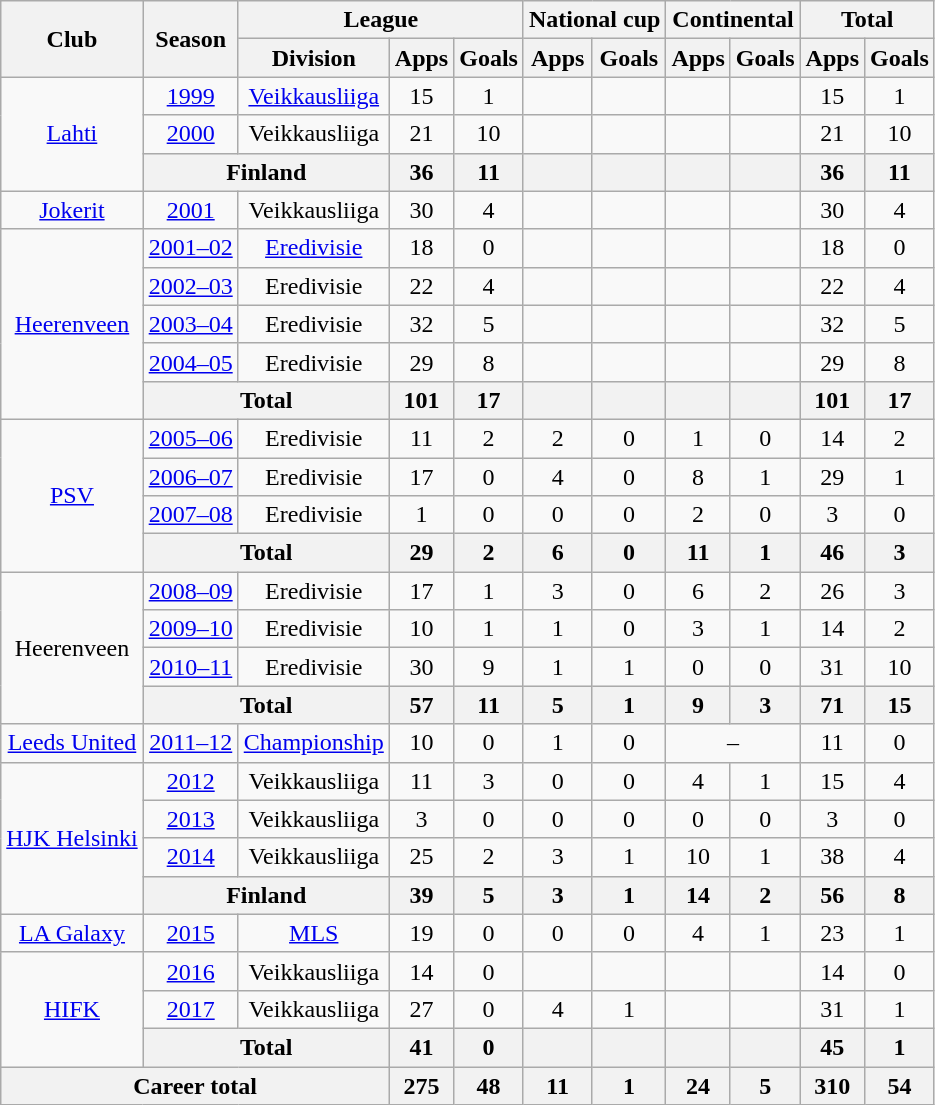<table class=wikitable style="text-align:center">
<tr>
<th rowspan="2">Club</th>
<th rowspan="2">Season</th>
<th colspan="3">League</th>
<th colspan="2">National cup</th>
<th colspan="2">Continental</th>
<th colspan="2">Total</th>
</tr>
<tr>
<th>Division</th>
<th>Apps</th>
<th>Goals</th>
<th>Apps</th>
<th>Goals</th>
<th>Apps</th>
<th>Goals</th>
<th>Apps</th>
<th>Goals</th>
</tr>
<tr>
<td rowspan="3"><a href='#'>Lahti</a></td>
<td><a href='#'>1999</a></td>
<td><a href='#'>Veikkausliiga</a></td>
<td>15</td>
<td>1</td>
<td></td>
<td></td>
<td></td>
<td></td>
<td>15</td>
<td>1</td>
</tr>
<tr>
<td><a href='#'>2000</a></td>
<td>Veikkausliiga</td>
<td>21</td>
<td>10</td>
<td></td>
<td></td>
<td></td>
<td></td>
<td>21</td>
<td>10</td>
</tr>
<tr>
<th colspan="2">Finland</th>
<th>36</th>
<th>11</th>
<th></th>
<th></th>
<th></th>
<th></th>
<th>36</th>
<th>11</th>
</tr>
<tr>
<td><a href='#'>Jokerit</a></td>
<td><a href='#'>2001</a></td>
<td>Veikkausliiga</td>
<td>30</td>
<td>4</td>
<td></td>
<td></td>
<td></td>
<td></td>
<td>30</td>
<td>4</td>
</tr>
<tr>
<td rowspan="5"><a href='#'>Heerenveen</a></td>
<td><a href='#'>2001–02</a></td>
<td><a href='#'>Eredivisie</a></td>
<td>18</td>
<td>0</td>
<td></td>
<td></td>
<td></td>
<td></td>
<td>18</td>
<td>0</td>
</tr>
<tr>
<td><a href='#'>2002–03</a></td>
<td>Eredivisie</td>
<td>22</td>
<td>4</td>
<td></td>
<td></td>
<td></td>
<td></td>
<td>22</td>
<td>4</td>
</tr>
<tr>
<td><a href='#'>2003–04</a></td>
<td>Eredivisie</td>
<td>32</td>
<td>5</td>
<td></td>
<td></td>
<td></td>
<td></td>
<td>32</td>
<td>5</td>
</tr>
<tr>
<td><a href='#'>2004–05</a></td>
<td>Eredivisie</td>
<td>29</td>
<td>8</td>
<td></td>
<td></td>
<td></td>
<td></td>
<td>29</td>
<td>8</td>
</tr>
<tr>
<th colspan="2">Total</th>
<th>101</th>
<th>17</th>
<th></th>
<th></th>
<th></th>
<th></th>
<th>101</th>
<th>17</th>
</tr>
<tr>
<td rowspan="4"><a href='#'>PSV</a></td>
<td><a href='#'>2005–06</a></td>
<td>Eredivisie</td>
<td>11</td>
<td>2</td>
<td>2</td>
<td>0</td>
<td>1</td>
<td>0</td>
<td>14</td>
<td>2</td>
</tr>
<tr>
<td><a href='#'>2006–07</a></td>
<td>Eredivisie</td>
<td>17</td>
<td>0</td>
<td>4</td>
<td>0</td>
<td>8</td>
<td>1</td>
<td>29</td>
<td>1</td>
</tr>
<tr>
<td><a href='#'>2007–08</a></td>
<td>Eredivisie</td>
<td>1</td>
<td>0</td>
<td>0</td>
<td>0</td>
<td>2</td>
<td>0</td>
<td>3</td>
<td>0</td>
</tr>
<tr>
<th colspan="2">Total</th>
<th>29</th>
<th>2</th>
<th>6</th>
<th>0</th>
<th>11</th>
<th>1</th>
<th>46</th>
<th>3</th>
</tr>
<tr>
<td rowspan="4">Heerenveen</td>
<td><a href='#'>2008–09</a></td>
<td>Eredivisie</td>
<td>17</td>
<td>1</td>
<td>3</td>
<td>0</td>
<td>6</td>
<td>2</td>
<td>26</td>
<td>3</td>
</tr>
<tr>
<td><a href='#'>2009–10</a></td>
<td>Eredivisie</td>
<td>10</td>
<td>1</td>
<td>1</td>
<td>0</td>
<td>3</td>
<td>1</td>
<td>14</td>
<td>2</td>
</tr>
<tr>
<td><a href='#'>2010–11</a></td>
<td>Eredivisie</td>
<td>30</td>
<td>9</td>
<td>1</td>
<td>1</td>
<td>0</td>
<td>0</td>
<td>31</td>
<td>10</td>
</tr>
<tr>
<th colspan="2">Total</th>
<th>57</th>
<th>11</th>
<th>5</th>
<th>1</th>
<th>9</th>
<th>3</th>
<th>71</th>
<th>15</th>
</tr>
<tr>
<td><a href='#'>Leeds United</a></td>
<td><a href='#'>2011–12</a></td>
<td><a href='#'>Championship</a></td>
<td>10</td>
<td>0</td>
<td>1</td>
<td>0</td>
<td colspan="2">–</td>
<td>11</td>
<td>0</td>
</tr>
<tr>
<td rowspan="4"><a href='#'>HJK Helsinki</a></td>
<td><a href='#'>2012</a></td>
<td>Veikkausliiga</td>
<td>11</td>
<td>3</td>
<td>0</td>
<td>0</td>
<td>4</td>
<td>1</td>
<td>15</td>
<td>4</td>
</tr>
<tr>
<td><a href='#'>2013</a></td>
<td>Veikkausliiga</td>
<td>3</td>
<td>0</td>
<td>0</td>
<td>0</td>
<td>0</td>
<td>0</td>
<td>3</td>
<td>0</td>
</tr>
<tr>
<td><a href='#'>2014</a></td>
<td>Veikkausliiga</td>
<td>25</td>
<td>2</td>
<td>3</td>
<td>1</td>
<td>10</td>
<td>1</td>
<td>38</td>
<td>4</td>
</tr>
<tr>
<th colspan="2">Finland</th>
<th>39</th>
<th>5</th>
<th>3</th>
<th>1</th>
<th>14</th>
<th>2</th>
<th>56</th>
<th>8</th>
</tr>
<tr>
<td><a href='#'>LA Galaxy</a></td>
<td><a href='#'>2015</a></td>
<td><a href='#'>MLS</a></td>
<td>19</td>
<td>0</td>
<td>0</td>
<td>0</td>
<td>4</td>
<td>1</td>
<td>23</td>
<td>1</td>
</tr>
<tr>
<td rowspan="3"><a href='#'>HIFK</a></td>
<td><a href='#'>2016</a></td>
<td>Veikkausliiga</td>
<td>14</td>
<td>0</td>
<td></td>
<td></td>
<td></td>
<td></td>
<td>14</td>
<td>0</td>
</tr>
<tr>
<td><a href='#'>2017</a></td>
<td>Veikkausliiga</td>
<td>27</td>
<td>0</td>
<td>4</td>
<td>1</td>
<td></td>
<td></td>
<td>31</td>
<td>1</td>
</tr>
<tr>
<th colspan="2">Total</th>
<th>41</th>
<th>0</th>
<th></th>
<th></th>
<th></th>
<th></th>
<th>45</th>
<th>1</th>
</tr>
<tr>
<th colspan="3">Career total</th>
<th>275</th>
<th>48</th>
<th>11</th>
<th>1</th>
<th>24</th>
<th>5</th>
<th>310</th>
<th>54</th>
</tr>
</table>
